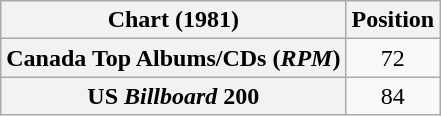<table class="wikitable plainrowheaders" style="text-align:center">
<tr>
<th scope="col">Chart (1981)</th>
<th scope="col">Position</th>
</tr>
<tr>
<th scope="row">Canada Top Albums/CDs (<em>RPM</em>)</th>
<td>72</td>
</tr>
<tr>
<th scope="row">US <em>Billboard</em> 200</th>
<td>84</td>
</tr>
</table>
